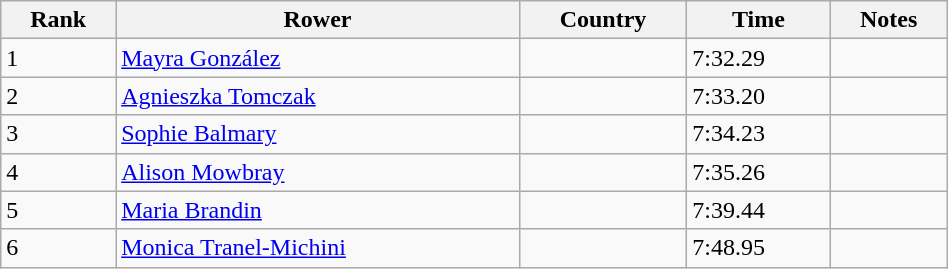<table class="wikitable sortable" width=50%>
<tr>
<th>Rank</th>
<th>Rower</th>
<th>Country</th>
<th>Time</th>
<th>Notes</th>
</tr>
<tr>
<td>1</td>
<td><a href='#'>Mayra González</a></td>
<td></td>
<td>7:32.29</td>
<td></td>
</tr>
<tr>
<td>2</td>
<td><a href='#'>Agnieszka Tomczak</a></td>
<td></td>
<td>7:33.20</td>
<td></td>
</tr>
<tr>
<td>3</td>
<td><a href='#'>Sophie Balmary</a></td>
<td></td>
<td>7:34.23</td>
<td></td>
</tr>
<tr>
<td>4</td>
<td><a href='#'>Alison Mowbray</a></td>
<td></td>
<td>7:35.26</td>
<td></td>
</tr>
<tr>
<td>5</td>
<td><a href='#'>Maria Brandin</a></td>
<td></td>
<td>7:39.44</td>
<td></td>
</tr>
<tr>
<td>6</td>
<td><a href='#'>Monica Tranel-Michini</a></td>
<td></td>
<td>7:48.95</td>
<td></td>
</tr>
</table>
